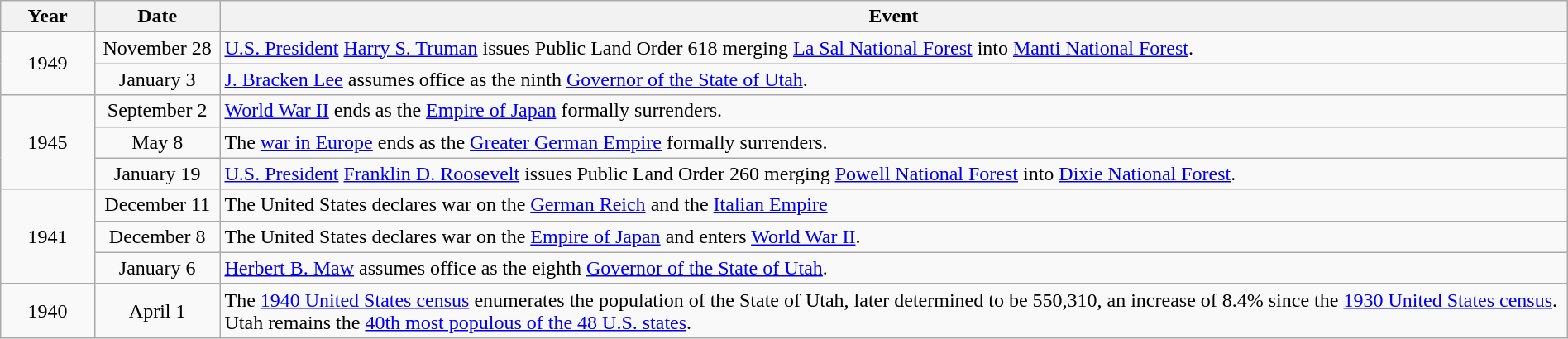<table class="wikitable" style="width:100%;">
<tr>
<th style="width:6%">Year</th>
<th style="width:8%">Date</th>
<th style="width:86%">Event</th>
</tr>
<tr>
<td align=center rowspan=2>1949</td>
<td align=center>November 28</td>
<td><a href='#'>U.S. President</a> <a href='#'>Harry S. Truman</a> issues Public Land Order 618 merging <a href='#'>La Sal National Forest</a> into <a href='#'>Manti National Forest</a>.</td>
</tr>
<tr>
<td align=center>January 3</td>
<td><a href='#'>J. Bracken Lee</a> assumes office as the ninth <a href='#'>Governor of the State of Utah</a>.</td>
</tr>
<tr>
<td align=center rowspan=3>1945</td>
<td align=center>September 2</td>
<td><a href='#'>World War II</a> ends as the <a href='#'>Empire of Japan</a> formally surrenders.</td>
</tr>
<tr>
<td align=center>May 8</td>
<td>The <a href='#'>war in Europe</a> ends as the <a href='#'>Greater German Empire</a> formally surrenders.</td>
</tr>
<tr>
<td align=center>January 19</td>
<td><a href='#'>U.S. President</a> <a href='#'>Franklin D. Roosevelt</a> issues Public Land Order 260 merging <a href='#'>Powell National Forest</a> into <a href='#'>Dixie National Forest</a>.</td>
</tr>
<tr>
<td align=center rowspan=3>1941</td>
<td align=center>December 11</td>
<td>The United States declares war on the <a href='#'>German Reich</a> and the <a href='#'>Italian Empire</a></td>
</tr>
<tr>
<td align=center>December 8</td>
<td>The United States declares war on the <a href='#'>Empire of Japan</a> and enters <a href='#'>World War II</a>.</td>
</tr>
<tr>
<td align=center>January 6</td>
<td><a href='#'>Herbert B. Maw</a> assumes office as the eighth <a href='#'>Governor of the State of Utah</a>.</td>
</tr>
<tr>
<td align=center rowspan=1>1940</td>
<td align=center>April 1</td>
<td>The <a href='#'>1940 United States census</a> enumerates the population of the State of Utah, later determined to be 550,310, an increase of 8.4% since the <a href='#'>1930 United States census</a>. Utah remains the <a href='#'>40th most populous of the 48 U.S. states</a>.</td>
</tr>
</table>
